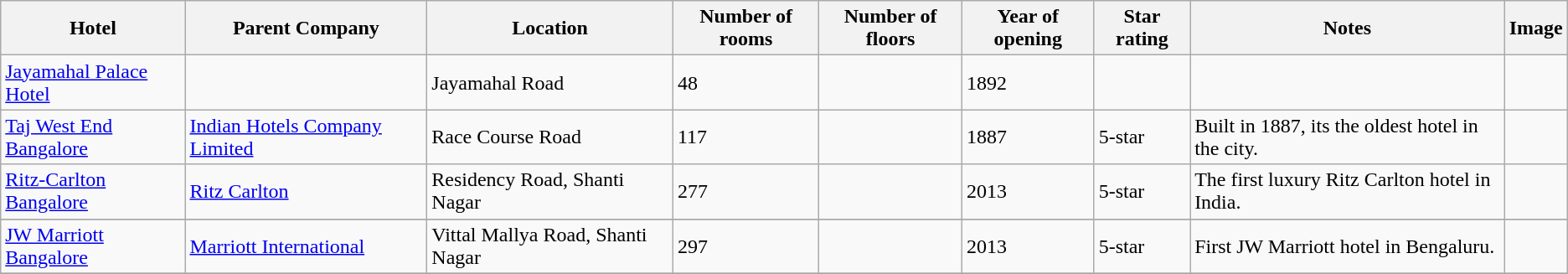<table class="wikitable sortable">
<tr>
<th>Hotel</th>
<th>Parent Company</th>
<th>Location</th>
<th>Number of rooms</th>
<th>Number of floors</th>
<th>Year of opening</th>
<th>Star rating</th>
<th class="unsortable">Notes</th>
<th class="unsortable">Image</th>
</tr>
<tr>
<td><a href='#'>Jayamahal Palace Hotel</a></td>
<td></td>
<td>Jayamahal Road</td>
<td>48</td>
<td></td>
<td>1892</td>
<td></td>
<td></td>
<td></td>
</tr>
<tr>
<td><a href='#'>Taj West End Bangalore</a></td>
<td><a href='#'>Indian Hotels Company Limited</a></td>
<td>Race Course Road</td>
<td>117</td>
<td></td>
<td>1887</td>
<td>5-star</td>
<td>Built in 1887, its the oldest hotel in the city.<br></td>
<td></td>
</tr>
<tr>
<td><a href='#'>Ritz-Carlton Bangalore</a></td>
<td><a href='#'>Ritz Carlton</a></td>
<td>Residency Road, Shanti Nagar</td>
<td>277</td>
<td></td>
<td>2013</td>
<td>5-star</td>
<td>The first luxury Ritz Carlton  hotel in India.</td>
<td></td>
</tr>
<tr>
</tr>
<tr>
<td><a href='#'>JW Marriott Bangalore</a></td>
<td><a href='#'>Marriott International</a></td>
<td>Vittal Mallya Road, Shanti Nagar</td>
<td>297</td>
<td></td>
<td>2013</td>
<td>5-star</td>
<td>First JW Marriott hotel in Bengaluru.</td>
<td></td>
</tr>
<tr>
</tr>
</table>
